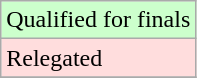<table class="wikitable">
<tr width=10px bgcolor="#ccffcc">
<td>Qualified for finals</td>
</tr>
<tr width=10px bgcolor="#ffdddd">
<td>Relegated</td>
</tr>
<tr>
</tr>
</table>
